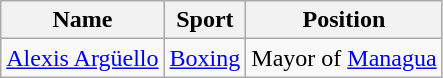<table class="wikitable sortable">
<tr>
<th>Name</th>
<th>Sport</th>
<th>Position</th>
</tr>
<tr>
<td data-sort-value="Argüello,Alexis"><a href='#'>Alexis Argüello</a></td>
<td><a href='#'>Boxing</a></td>
<td>Mayor of <a href='#'>Managua</a></td>
</tr>
</table>
